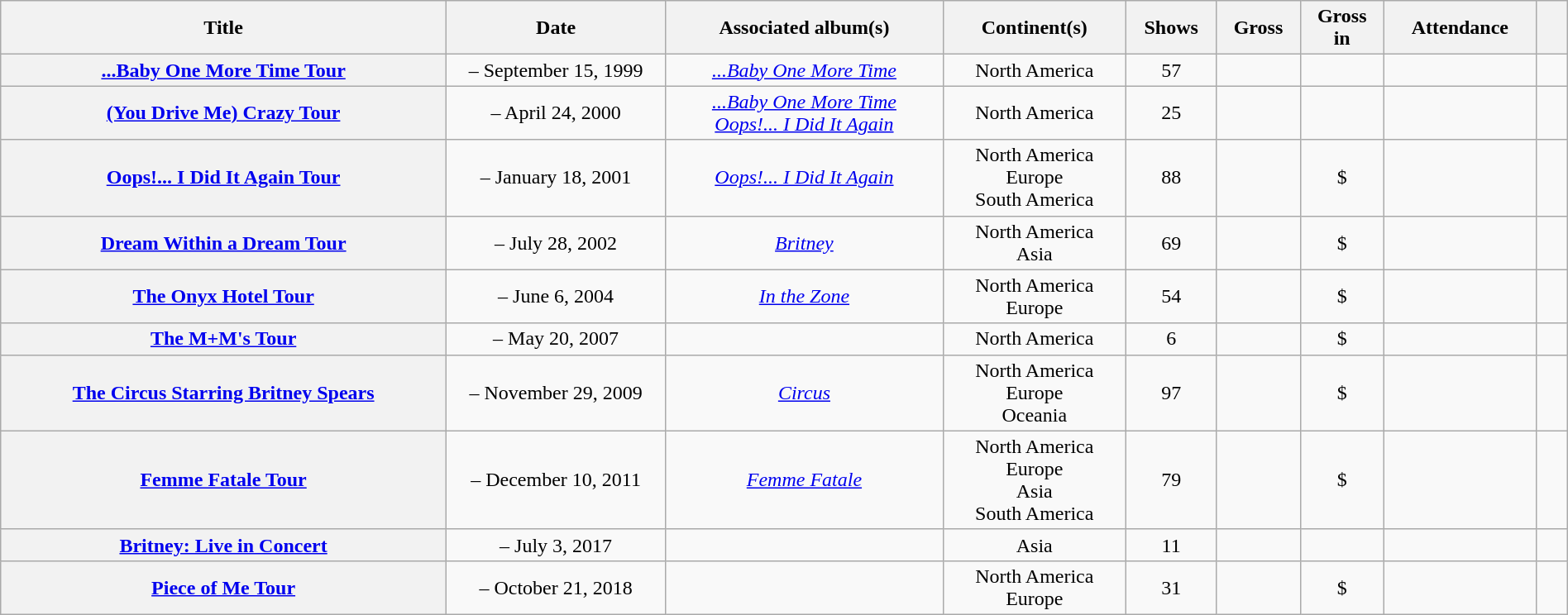<table class="wikitable sortable plainrowheaders" style="text-align:center;" width=100%>
<tr>
<th scope="col">Title</th>
<th scope="col" width=14%>Date</th>
<th scope="col">Associated album(s)</th>
<th scope="col">Continent(s)</th>
<th scope="col">Shows</th>
<th scope="col">Gross</th>
<th scope="col">Gross <br>in </th>
<th scope="col">Attendance</th>
<th scope="col" width=2% class="unsortable"></th>
</tr>
<tr>
<th scope="row"><a href='#'>...Baby One More Time Tour</a></th>
<td> – September 15, 1999</td>
<td><em><a href='#'>...Baby One More Time</a></em></td>
<td>North America</td>
<td>57</td>
<td></td>
<td></td>
<td></td>
<td><br></td>
</tr>
<tr>
<th scope="row"><a href='#'>(You Drive Me) Crazy Tour</a></th>
<td> – April 24, 2000</td>
<td><em><a href='#'>...Baby One More Time</a></em><br><em><a href='#'>Oops!... I Did It Again</a></em></td>
<td>North America</td>
<td>25</td>
<td></td>
<td></td>
<td></td>
<td></td>
</tr>
<tr>
<th scope="row"><a href='#'>Oops!... I Did It Again Tour</a></th>
<td> – January 18, 2001</td>
<td><em><a href='#'>Oops!... I Did It Again</a></em></td>
<td> North America<br>Europe<br>South America</td>
<td>88</td>
<td></td>
<td>$</td>
<td></td>
<td><br></td>
</tr>
<tr>
<th scope="row"><a href='#'>Dream Within a Dream Tour</a></th>
<td> – July 28, 2002</td>
<td><em><a href='#'>Britney</a></em></td>
<td> North America<br>Asia</td>
<td>69</td>
<td></td>
<td>$</td>
<td></td>
<td><br></td>
</tr>
<tr>
<th scope="row"><a href='#'>The Onyx Hotel Tour</a></th>
<td> – June 6, 2004</td>
<td><em><a href='#'>In the Zone</a></em></td>
<td> North America<br>Europe</td>
<td>54</td>
<td></td>
<td>$</td>
<td></td>
<td></td>
</tr>
<tr>
<th scope="row"><a href='#'>The M+M's Tour</a></th>
<td> – May 20, 2007</td>
<td></td>
<td>North America</td>
<td>6</td>
<td></td>
<td>$</td>
<td></td>
<td><br></td>
</tr>
<tr>
<th scope="row"><a href='#'>The Circus Starring Britney Spears</a></th>
<td> – November 29, 2009</td>
<td><em><a href='#'>Circus</a></em></td>
<td> North America<br>Europe<br>Oceania</td>
<td>97</td>
<td></td>
<td>$</td>
<td></td>
<td></td>
</tr>
<tr>
<th scope="row"><a href='#'>Femme Fatale Tour</a></th>
<td> – December 10, 2011</td>
<td><em><a href='#'>Femme Fatale</a></em></td>
<td> North America<br>Europe<br>Asia<br>South America</td>
<td>79</td>
<td></td>
<td>$</td>
<td></td>
<td><br><br></td>
</tr>
<tr>
<th scope="row"><a href='#'>Britney: Live in Concert</a></th>
<td> – July 3, 2017</td>
<td></td>
<td>Asia</td>
<td>11</td>
<td></td>
<td></td>
<td></td>
<td><br></td>
</tr>
<tr>
<th scope="row"><a href='#'>Piece of Me Tour</a></th>
<td> – October 21, 2018</td>
<td></td>
<td>North America<br>Europe</td>
<td>31</td>
<td></td>
<td>$</td>
<td></td>
<td></td>
</tr>
</table>
